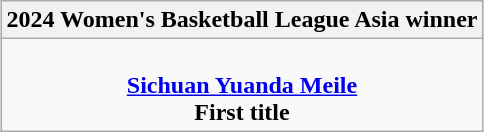<table class=wikitable style="text-align:center; margin:auto">
<tr>
<th>2024 Women's Basketball League Asia winner</th>
</tr>
<tr>
<td><br><strong><a href='#'>Sichuan Yuanda Meile</a></strong><br><strong>First title</strong></td>
</tr>
</table>
